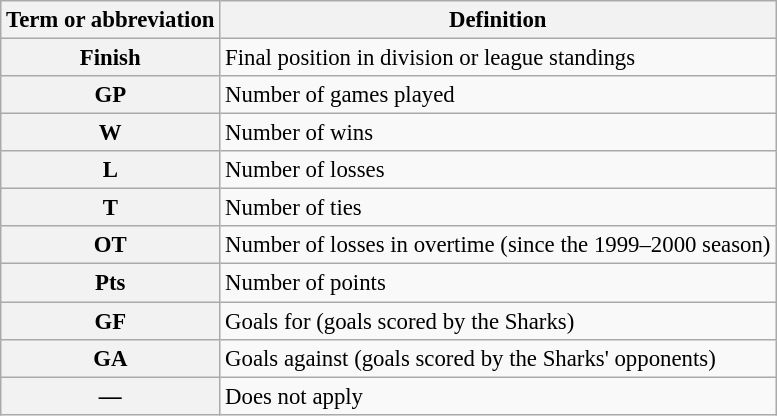<table class="wikitable" style="font-size:95%">
<tr>
<th scope="col">Term or abbreviation</th>
<th scope="col">Definition</th>
</tr>
<tr>
<th scope="row">Finish</th>
<td>Final position in division or league standings</td>
</tr>
<tr>
<th scope="row">GP</th>
<td>Number of games played</td>
</tr>
<tr>
<th scope="row">W</th>
<td>Number of wins</td>
</tr>
<tr>
<th scope="row">L</th>
<td>Number of losses</td>
</tr>
<tr>
<th scope="row">T</th>
<td>Number of ties</td>
</tr>
<tr>
<th scope="row">OT</th>
<td>Number of losses in overtime (since the 1999–2000 season)</td>
</tr>
<tr>
<th scope="row">Pts</th>
<td>Number of points</td>
</tr>
<tr>
<th scope="row">GF</th>
<td>Goals for (goals scored by the Sharks)</td>
</tr>
<tr>
<th scope="row">GA</th>
<td>Goals against (goals scored by the Sharks' opponents)</td>
</tr>
<tr>
<th scope="row">—</th>
<td>Does not apply</td>
</tr>
</table>
